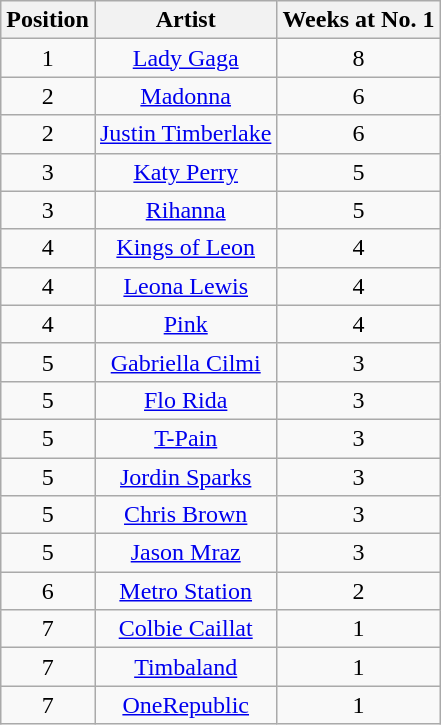<table class="wikitable">
<tr>
<th style="text-align: center;">Position</th>
<th style="text-align: center;">Artist</th>
<th style="text-align: center;">Weeks at No. 1</th>
</tr>
<tr>
<td style="text-align: center;">1</td>
<td style="text-align: center;"><a href='#'>Lady Gaga</a></td>
<td style="text-align: center;">8</td>
</tr>
<tr>
<td style="text-align: center;">2</td>
<td style="text-align: center;"><a href='#'>Madonna</a></td>
<td style="text-align: center;">6</td>
</tr>
<tr>
<td style="text-align: center;">2</td>
<td style="text-align: center;"><a href='#'>Justin Timberlake</a></td>
<td style="text-align: center;">6</td>
</tr>
<tr>
<td style="text-align: center;">3</td>
<td style="text-align: center;"><a href='#'>Katy Perry</a></td>
<td style="text-align: center;">5</td>
</tr>
<tr>
<td style="text-align: center;">3</td>
<td style="text-align: center;"><a href='#'>Rihanna</a></td>
<td style="text-align: center;">5</td>
</tr>
<tr>
<td style="text-align: center;">4</td>
<td style="text-align: center;"><a href='#'>Kings of Leon</a></td>
<td style="text-align: center;">4</td>
</tr>
<tr>
<td style="text-align: center;">4</td>
<td style="text-align: center;"><a href='#'>Leona Lewis</a></td>
<td style="text-align: center;">4</td>
</tr>
<tr>
<td style="text-align: center;">4</td>
<td style="text-align: center;"><a href='#'>Pink</a></td>
<td style="text-align: center;">4</td>
</tr>
<tr>
<td style="text-align: center;">5</td>
<td style="text-align: center;"><a href='#'>Gabriella Cilmi</a></td>
<td style="text-align: center;">3</td>
</tr>
<tr>
<td style="text-align: center;">5</td>
<td style="text-align: center;"><a href='#'>Flo Rida</a></td>
<td style="text-align: center;">3</td>
</tr>
<tr>
<td style="text-align: center;">5</td>
<td style="text-align: center;"><a href='#'>T-Pain</a></td>
<td style="text-align: center;">3</td>
</tr>
<tr>
<td style="text-align: center;">5</td>
<td style="text-align: center;"><a href='#'>Jordin Sparks</a></td>
<td style="text-align: center;">3</td>
</tr>
<tr>
<td style="text-align: center;">5</td>
<td style="text-align: center;"><a href='#'>Chris Brown</a></td>
<td style="text-align: center;">3</td>
</tr>
<tr>
<td style="text-align: center;">5</td>
<td style="text-align: center;"><a href='#'>Jason Mraz</a></td>
<td style="text-align: center;">3</td>
</tr>
<tr>
<td style="text-align: center;">6</td>
<td style="text-align: center;"><a href='#'>Metro Station</a></td>
<td style="text-align: center;">2</td>
</tr>
<tr>
<td style="text-align: center;">7</td>
<td style="text-align: center;"><a href='#'>Colbie Caillat</a></td>
<td style="text-align: center;">1</td>
</tr>
<tr>
<td style="text-align: center;">7</td>
<td style="text-align: center;"><a href='#'>Timbaland</a></td>
<td style="text-align: center;">1</td>
</tr>
<tr>
<td style="text-align: center;">7</td>
<td style="text-align: center;"><a href='#'>OneRepublic</a></td>
<td style="text-align: center;">1</td>
</tr>
</table>
